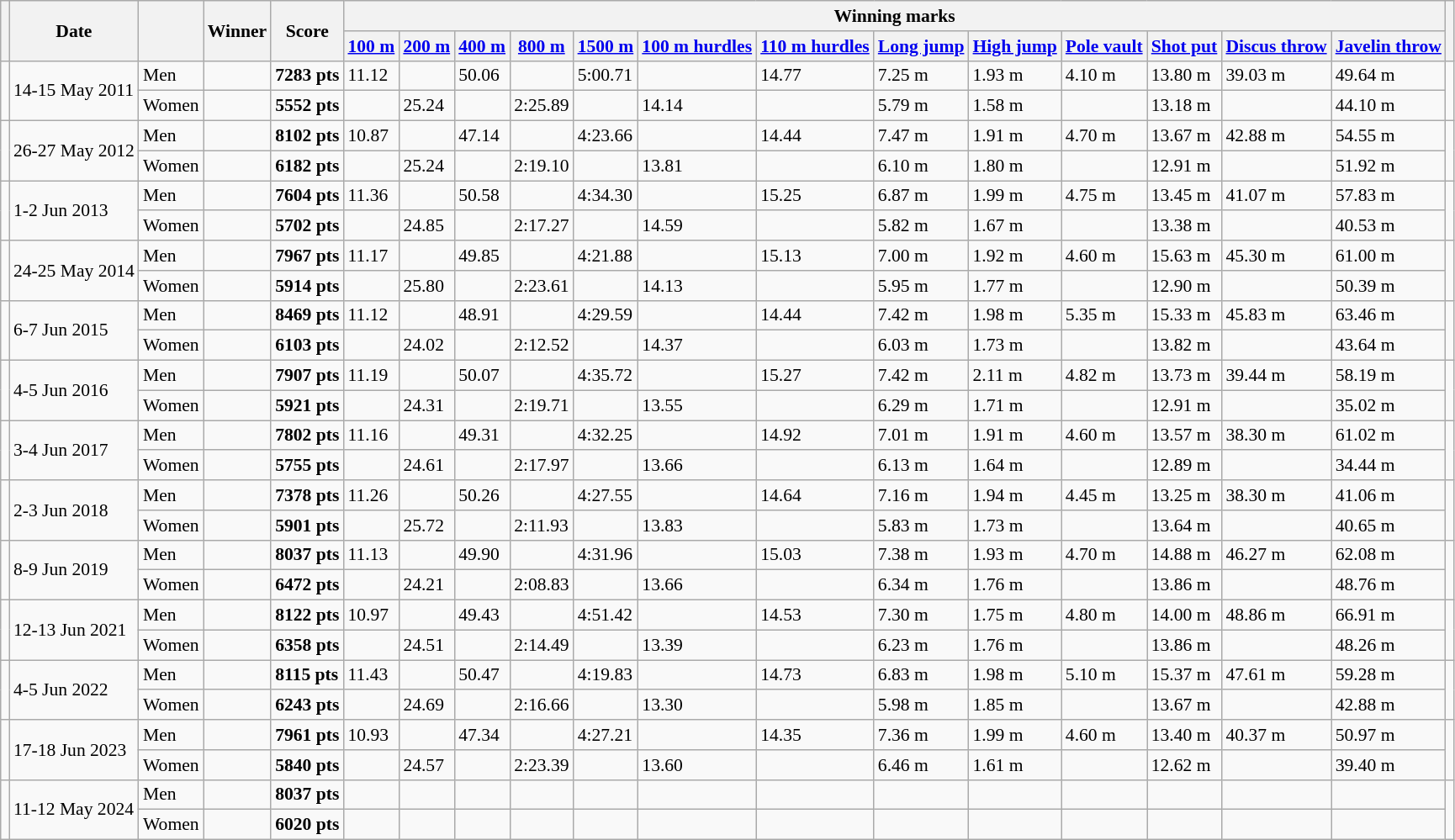<table class="wikitable mw-datatable sortable" style="font-size: 90%">
<tr>
<th rowspan=2></th>
<th rowspan=2>Date</th>
<th rowspan=2></th>
<th rowspan=2>Winner</th>
<th rowspan=2>Score</th>
<th colspan=13>Winning marks</th>
<th rowspan=2 class="unsortable"></th>
</tr>
<tr>
<th><a href='#'>100 m</a></th>
<th><a href='#'>200 m</a></th>
<th><a href='#'>400 m</a></th>
<th><a href='#'>800 m</a></th>
<th><a href='#'>1500 m</a></th>
<th><a href='#'>100 m hurdles</a></th>
<th><a href='#'>110 m hurdles</a></th>
<th><a href='#'>Long jump</a></th>
<th><a href='#'>High jump</a></th>
<th><a href='#'>Pole vault</a></th>
<th><a href='#'>Shot put</a></th>
<th><a href='#'>Discus throw</a></th>
<th><a href='#'>Javelin throw</a></th>
</tr>
<tr>
<td rowspan=2></td>
<td rowspan=2>14-15 May 2011</td>
<td>Men</td>
<td></td>
<td><strong>7283 pts</strong></td>
<td>11.12 </td>
<td></td>
<td>50.06</td>
<td></td>
<td>5:00.71</td>
<td></td>
<td>14.77 </td>
<td>7.25 m </td>
<td>1.93 m</td>
<td>4.10 m</td>
<td>13.80 m</td>
<td>39.03 m</td>
<td>49.64 m</td>
<td rowspan=2></td>
</tr>
<tr>
<td>Women</td>
<td></td>
<td><strong>5552 pts</strong></td>
<td></td>
<td>25.24 </td>
<td></td>
<td>2:25.89</td>
<td></td>
<td>14.14 </td>
<td></td>
<td>5.79 m </td>
<td>1.58 m</td>
<td></td>
<td>13.18 m</td>
<td></td>
<td>44.10 m</td>
</tr>
<tr>
<td rowspan=2></td>
<td rowspan=2>26-27 May 2012</td>
<td>Men</td>
<td></td>
<td><strong>8102 pts</strong></td>
<td>10.87 </td>
<td></td>
<td>47.14</td>
<td></td>
<td>4:23.66</td>
<td></td>
<td>14.44 </td>
<td>7.47 m </td>
<td>1.91 m</td>
<td>4.70 m</td>
<td>13.67 m</td>
<td>42.88 m</td>
<td>54.55 m</td>
<td rowspan=2></td>
</tr>
<tr>
<td>Women</td>
<td></td>
<td><strong>6182 pts</strong></td>
<td></td>
<td>25.24 </td>
<td></td>
<td>2:19.10</td>
<td></td>
<td>13.81 </td>
<td></td>
<td>6.10 m </td>
<td>1.80 m</td>
<td></td>
<td>12.91 m</td>
<td></td>
<td>51.92 m</td>
</tr>
<tr>
<td rowspan=2></td>
<td rowspan=2>1-2 Jun 2013</td>
<td>Men</td>
<td></td>
<td><strong>7604 pts</strong></td>
<td>11.36 </td>
<td></td>
<td>50.58</td>
<td></td>
<td>4:34.30</td>
<td></td>
<td>15.25 </td>
<td>6.87 m </td>
<td>1.99 m</td>
<td>4.75 m</td>
<td>13.45 m</td>
<td>41.07 m</td>
<td>57.83 m</td>
<td rowspan=2></td>
</tr>
<tr>
<td>Women</td>
<td></td>
<td><strong>5702 pts</strong></td>
<td></td>
<td>24.85 </td>
<td></td>
<td>2:17.27</td>
<td></td>
<td>14.59 </td>
<td></td>
<td>5.82 m </td>
<td>1.67 m</td>
<td></td>
<td>13.38 m</td>
<td></td>
<td>40.53 m</td>
</tr>
<tr>
<td rowspan=2></td>
<td rowspan=2>24-25 May 2014</td>
<td>Men</td>
<td></td>
<td><strong>7967 pts</strong></td>
<td>11.17 </td>
<td></td>
<td>49.85</td>
<td></td>
<td>4:21.88</td>
<td></td>
<td>15.13 </td>
<td>7.00 m </td>
<td>1.92 m</td>
<td>4.60 m</td>
<td>15.63 m</td>
<td>45.30 m</td>
<td>61.00 m</td>
<td rowspan=2></td>
</tr>
<tr>
<td>Women</td>
<td></td>
<td><strong>5914 pts</strong></td>
<td></td>
<td>25.80 </td>
<td></td>
<td>2:23.61</td>
<td></td>
<td>14.13 </td>
<td></td>
<td>5.95 m </td>
<td>1.77 m</td>
<td></td>
<td>12.90 m</td>
<td></td>
<td>50.39 m</td>
</tr>
<tr>
<td rowspan=2></td>
<td rowspan=2>6-7 Jun 2015</td>
<td>Men</td>
<td></td>
<td><strong>8469 pts</strong></td>
<td>11.12 </td>
<td></td>
<td>48.91</td>
<td></td>
<td>4:29.59</td>
<td></td>
<td>14.44 </td>
<td>7.42 m </td>
<td>1.98 m</td>
<td>5.35 m</td>
<td>15.33 m</td>
<td>45.83 m</td>
<td>63.46 m</td>
<td rowspan=2></td>
</tr>
<tr>
<td>Women</td>
<td></td>
<td><strong>6103 pts</strong></td>
<td></td>
<td>24.02 </td>
<td></td>
<td>2:12.52</td>
<td></td>
<td>14.37 </td>
<td></td>
<td>6.03 m </td>
<td>1.73 m</td>
<td></td>
<td>13.82 m</td>
<td></td>
<td>43.64 m</td>
</tr>
<tr>
<td rowspan=2></td>
<td rowspan=2>4-5 Jun 2016</td>
<td>Men</td>
<td></td>
<td><strong>7907 pts</strong></td>
<td>11.19 </td>
<td></td>
<td>50.07</td>
<td></td>
<td>4:35.72</td>
<td></td>
<td>15.27 </td>
<td>7.42 m </td>
<td>2.11 m</td>
<td>4.82 m</td>
<td>13.73 m</td>
<td>39.44 m</td>
<td>58.19 m</td>
<td rowspan=2></td>
</tr>
<tr>
<td>Women</td>
<td></td>
<td><strong>5921 pts</strong></td>
<td></td>
<td>24.31 </td>
<td></td>
<td>2:19.71</td>
<td></td>
<td>13.55 </td>
<td></td>
<td>6.29 m </td>
<td>1.71 m</td>
<td></td>
<td>12.91 m</td>
<td></td>
<td>35.02 m</td>
</tr>
<tr>
<td rowspan=2></td>
<td rowspan=2>3-4 Jun 2017</td>
<td>Men</td>
<td></td>
<td><strong>7802 pts</strong></td>
<td>11.16 </td>
<td></td>
<td>49.31</td>
<td></td>
<td>4:32.25</td>
<td></td>
<td>14.92 </td>
<td>7.01 m </td>
<td>1.91 m</td>
<td>4.60 m</td>
<td>13.57 m</td>
<td>38.30 m</td>
<td>61.02 m</td>
<td rowspan=2></td>
</tr>
<tr>
<td>Women</td>
<td></td>
<td><strong>5755 pts</strong></td>
<td></td>
<td>24.61 </td>
<td></td>
<td>2:17.97</td>
<td></td>
<td>13.66 </td>
<td></td>
<td>6.13 m </td>
<td>1.64 m</td>
<td></td>
<td>12.89 m</td>
<td></td>
<td>34.44 m</td>
</tr>
<tr>
<td rowspan=2></td>
<td rowspan=2>2-3 Jun 2018</td>
<td>Men</td>
<td></td>
<td><strong>7378 pts</strong></td>
<td>11.26 </td>
<td></td>
<td>50.26</td>
<td></td>
<td>4:27.55</td>
<td></td>
<td>14.64 </td>
<td>7.16 m </td>
<td>1.94 m</td>
<td>4.45 m</td>
<td>13.25 m</td>
<td>38.30 m</td>
<td>41.06 m</td>
<td rowspan=2></td>
</tr>
<tr>
<td>Women</td>
<td></td>
<td><strong>5901 pts</strong></td>
<td></td>
<td>25.72 </td>
<td></td>
<td>2:11.93</td>
<td></td>
<td>13.83 </td>
<td></td>
<td>5.83 m </td>
<td>1.73 m</td>
<td></td>
<td>13.64 m</td>
<td></td>
<td>40.65 m</td>
</tr>
<tr>
<td rowspan=2></td>
<td rowspan=2>8-9 Jun 2019</td>
<td>Men</td>
<td></td>
<td><strong>8037 pts</strong></td>
<td>11.13 </td>
<td></td>
<td>49.90</td>
<td></td>
<td>4:31.96</td>
<td></td>
<td>15.03 </td>
<td>7.38 m </td>
<td>1.93 m</td>
<td>4.70 m</td>
<td>14.88 m</td>
<td>46.27 m</td>
<td>62.08 m</td>
<td rowspan=2></td>
</tr>
<tr>
<td>Women</td>
<td></td>
<td><strong>6472 pts</strong></td>
<td></td>
<td>24.21 </td>
<td></td>
<td>2:08.83</td>
<td></td>
<td>13.66 </td>
<td></td>
<td>6.34 m </td>
<td>1.76 m</td>
<td></td>
<td>13.86 m</td>
<td></td>
<td>48.76 m</td>
</tr>
<tr>
<td rowspan=2></td>
<td rowspan=2>12-13 Jun 2021</td>
<td>Men</td>
<td></td>
<td><strong>8122 pts</strong></td>
<td>10.97 </td>
<td></td>
<td>49.43</td>
<td></td>
<td>4:51.42</td>
<td></td>
<td>14.53 </td>
<td>7.30 m </td>
<td>1.75 m</td>
<td>4.80 m</td>
<td>14.00 m</td>
<td>48.86 m</td>
<td>66.91 m</td>
<td rowspan=2></td>
</tr>
<tr>
<td>Women</td>
<td></td>
<td><strong>6358 pts</strong></td>
<td></td>
<td>24.51 </td>
<td></td>
<td>2:14.49</td>
<td></td>
<td>13.39 </td>
<td></td>
<td>6.23 m </td>
<td>1.76 m</td>
<td></td>
<td>13.86 m</td>
<td></td>
<td>48.26 m</td>
</tr>
<tr>
<td rowspan=2></td>
<td rowspan=2>4-5 Jun 2022</td>
<td>Men</td>
<td></td>
<td><strong>8115 pts</strong></td>
<td>11.43 </td>
<td></td>
<td>50.47</td>
<td></td>
<td>4:19.83</td>
<td></td>
<td>14.73 </td>
<td>6.83 m </td>
<td>1.98 m</td>
<td>5.10 m</td>
<td>15.37 m</td>
<td>47.61 m</td>
<td>59.28 m</td>
<td rowspan=2></td>
</tr>
<tr>
<td>Women</td>
<td></td>
<td><strong>6243 pts</strong></td>
<td></td>
<td>24.69 </td>
<td></td>
<td>2:16.66</td>
<td></td>
<td>13.30 </td>
<td></td>
<td>5.98 m </td>
<td>1.85 m</td>
<td></td>
<td>13.67 m</td>
<td></td>
<td>42.88 m</td>
</tr>
<tr>
<td rowspan=2></td>
<td rowspan=2>17-18 Jun 2023</td>
<td>Men</td>
<td></td>
<td><strong>7961 pts</strong></td>
<td>10.93 </td>
<td></td>
<td>47.34</td>
<td></td>
<td>4:27.21</td>
<td></td>
<td>14.35 </td>
<td>7.36 m </td>
<td>1.99 m</td>
<td>4.60 m</td>
<td>13.40 m</td>
<td>40.37 m</td>
<td>50.97 m</td>
<td rowspan=2></td>
</tr>
<tr>
<td>Women</td>
<td></td>
<td><strong>5840 pts</strong></td>
<td></td>
<td>24.57 </td>
<td></td>
<td>2:23.39</td>
<td></td>
<td>13.60 </td>
<td></td>
<td>6.46 m </td>
<td>1.61 m</td>
<td></td>
<td>12.62 m</td>
<td></td>
<td>39.40 m</td>
</tr>
<tr>
<td rowspan=2></td>
<td rowspan=2>11-12 May 2024</td>
<td>Men</td>
<td></td>
<td><strong>8037 pts</strong></td>
<td></td>
<td></td>
<td></td>
<td></td>
<td></td>
<td></td>
<td></td>
<td></td>
<td></td>
<td></td>
<td></td>
<td></td>
<td></td>
<td rowspan=2></td>
</tr>
<tr>
<td>Women</td>
<td></td>
<td><strong>6020 pts</strong></td>
<td></td>
<td></td>
<td></td>
<td></td>
<td></td>
<td></td>
<td></td>
<td></td>
<td></td>
<td></td>
<td></td>
<td></td>
<td></td>
</tr>
</table>
